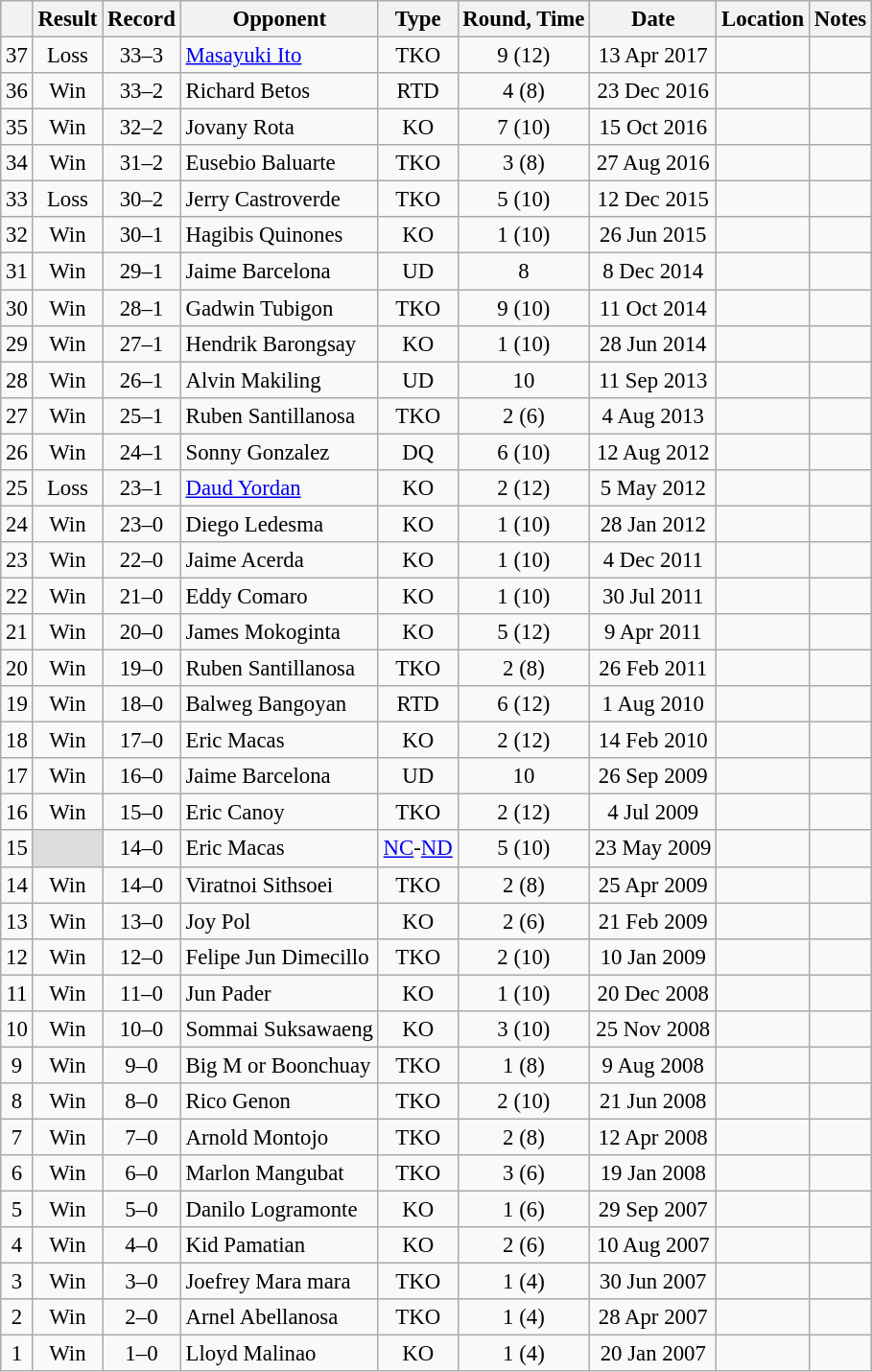<table class="wikitable" style="text-align:center; font-size:95%">
<tr>
<th></th>
<th>Result</th>
<th>Record</th>
<th>Opponent</th>
<th>Type</th>
<th>Round, Time</th>
<th>Date</th>
<th>Location</th>
<th>Notes</th>
</tr>
<tr>
<td>37</td>
<td>Loss</td>
<td>33–3 </td>
<td align=left><a href='#'>Masayuki Ito</a></td>
<td>TKO</td>
<td>9 (12) </td>
<td>13 Apr 2017</td>
<td align=left></td>
<td align=left></td>
</tr>
<tr>
<td>36</td>
<td>Win</td>
<td>33–2 </td>
<td align=left>Richard Betos</td>
<td>RTD</td>
<td>4 (8) </td>
<td>23 Dec 2016</td>
<td align=left></td>
<td></td>
</tr>
<tr>
<td>35</td>
<td>Win</td>
<td>32–2 </td>
<td align=left>Jovany Rota</td>
<td>KO</td>
<td>7 (10) </td>
<td>15 Oct 2016</td>
<td align=left></td>
<td></td>
</tr>
<tr>
<td>34</td>
<td>Win</td>
<td>31–2 </td>
<td align=left>Eusebio Baluarte</td>
<td>TKO</td>
<td>3 (8)</td>
<td>27 Aug 2016</td>
<td align=left></td>
<td></td>
</tr>
<tr>
<td>33</td>
<td>Loss</td>
<td>30–2 </td>
<td align=left>Jerry Castroverde</td>
<td>TKO</td>
<td>5 (10)</td>
<td>12 Dec 2015</td>
<td align=left></td>
<td></td>
</tr>
<tr>
<td>32</td>
<td>Win</td>
<td>30–1 </td>
<td align=left>Hagibis Quinones</td>
<td>KO</td>
<td>1 (10) </td>
<td>26 Jun 2015</td>
<td align=left></td>
<td></td>
</tr>
<tr>
<td>31</td>
<td>Win</td>
<td>29–1 </td>
<td align=left>Jaime Barcelona</td>
<td>UD</td>
<td>8</td>
<td>8 Dec 2014</td>
<td align=left></td>
<td></td>
</tr>
<tr>
<td>30</td>
<td>Win</td>
<td>28–1 </td>
<td align=left>Gadwin Tubigon</td>
<td>TKO</td>
<td>9 (10) </td>
<td>11 Oct 2014</td>
<td align=left></td>
<td align=left></td>
</tr>
<tr>
<td>29</td>
<td>Win</td>
<td>27–1 </td>
<td align=left>Hendrik Barongsay</td>
<td>KO</td>
<td>1 (10) </td>
<td>28 Jun 2014</td>
<td align=left></td>
<td></td>
</tr>
<tr>
<td>28</td>
<td>Win</td>
<td>26–1 </td>
<td align=left>Alvin Makiling</td>
<td>UD</td>
<td>10</td>
<td>11 Sep 2013</td>
<td align=left></td>
<td></td>
</tr>
<tr>
<td>27</td>
<td>Win</td>
<td>25–1 </td>
<td align=left>Ruben Santillanosa</td>
<td>TKO</td>
<td>2 (6)</td>
<td>4 Aug 2013</td>
<td align=left></td>
<td></td>
</tr>
<tr>
<td>26</td>
<td>Win</td>
<td>24–1 </td>
<td align=left>Sonny Gonzalez</td>
<td>DQ</td>
<td>6 (10) </td>
<td>12 Aug 2012</td>
<td align=left></td>
<td></td>
</tr>
<tr>
<td>25</td>
<td>Loss</td>
<td>23–1 </td>
<td align=left><a href='#'>Daud Yordan</a></td>
<td>KO</td>
<td>2 (12) </td>
<td>5 May 2012</td>
<td align=left></td>
<td align=left></td>
</tr>
<tr>
<td>24</td>
<td>Win</td>
<td>23–0 </td>
<td align=left>Diego Ledesma</td>
<td>KO</td>
<td>1 (10) </td>
<td>28 Jan 2012</td>
<td align=left></td>
<td></td>
</tr>
<tr>
<td>23</td>
<td>Win</td>
<td>22–0 </td>
<td align=left>Jaime Acerda</td>
<td>KO</td>
<td>1 (10) </td>
<td>4 Dec 2011</td>
<td align=left></td>
<td></td>
</tr>
<tr>
<td>22</td>
<td>Win</td>
<td>21–0 </td>
<td align=left>Eddy Comaro</td>
<td>KO</td>
<td>1 (10) </td>
<td>30 Jul 2011</td>
<td align=left></td>
<td></td>
</tr>
<tr>
<td>21</td>
<td>Win</td>
<td>20–0 </td>
<td align=left>James Mokoginta</td>
<td>KO</td>
<td>5 (12) </td>
<td>9 Apr 2011</td>
<td align=left></td>
<td align=left></td>
</tr>
<tr>
<td>20</td>
<td>Win</td>
<td>19–0 </td>
<td align=left>Ruben Santillanosa</td>
<td>TKO</td>
<td>2 (8) </td>
<td>26 Feb 2011</td>
<td align=left></td>
<td></td>
</tr>
<tr>
<td>19</td>
<td>Win</td>
<td>18–0 </td>
<td align=left>Balweg Bangoyan</td>
<td>RTD</td>
<td>6 (12) </td>
<td>1 Aug 2010</td>
<td align=left></td>
<td align=left></td>
</tr>
<tr>
<td>18</td>
<td>Win</td>
<td>17–0 </td>
<td align=left>Eric Macas</td>
<td>KO</td>
<td>2 (12) </td>
<td>14 Feb 2010</td>
<td align=left></td>
<td align=left></td>
</tr>
<tr>
<td>17</td>
<td>Win</td>
<td>16–0 </td>
<td align=left>Jaime Barcelona</td>
<td>UD</td>
<td>10</td>
<td>26 Sep 2009</td>
<td align=left></td>
<td></td>
</tr>
<tr>
<td>16</td>
<td>Win</td>
<td>15–0 </td>
<td align=left>Eric Canoy</td>
<td>TKO</td>
<td>2 (12) </td>
<td>4 Jul 2009</td>
<td align=left></td>
<td align=left></td>
</tr>
<tr>
<td>15</td>
<td style="background: #DDD"></td>
<td>14–0 </td>
<td align=left>Eric Macas</td>
<td><a href='#'>NC</a>-<a href='#'>ND</a></td>
<td>5 (10) </td>
<td>23 May 2009</td>
<td align=left></td>
<td align=left></td>
</tr>
<tr>
<td>14</td>
<td>Win</td>
<td>14–0</td>
<td align=left>Viratnoi Sithsoei</td>
<td>TKO</td>
<td>2 (8) </td>
<td>25 Apr 2009</td>
<td align=left></td>
<td></td>
</tr>
<tr>
<td>13</td>
<td>Win</td>
<td>13–0</td>
<td align=left>Joy Pol</td>
<td>KO</td>
<td>2 (6) </td>
<td>21 Feb 2009</td>
<td align=left></td>
<td></td>
</tr>
<tr>
<td>12</td>
<td>Win</td>
<td>12–0</td>
<td align=left>Felipe Jun Dimecillo</td>
<td>TKO</td>
<td>2 (10) </td>
<td>10 Jan 2009</td>
<td align=left></td>
<td></td>
</tr>
<tr>
<td>11</td>
<td>Win</td>
<td>11–0</td>
<td align=left>Jun Pader</td>
<td>KO</td>
<td>1 (10) </td>
<td>20 Dec 2008</td>
<td align=left></td>
<td></td>
</tr>
<tr>
<td>10</td>
<td>Win</td>
<td>10–0</td>
<td align=left>Sommai Suksawaeng</td>
<td>KO</td>
<td>3 (10) </td>
<td>25 Nov 2008</td>
<td align=left></td>
<td></td>
</tr>
<tr>
<td>9</td>
<td>Win</td>
<td>9–0</td>
<td align=left>Big M or Boonchuay</td>
<td>TKO</td>
<td>1 (8) </td>
<td>9 Aug 2008</td>
<td align=left></td>
<td></td>
</tr>
<tr>
<td>8</td>
<td>Win</td>
<td>8–0</td>
<td align=left>Rico Genon</td>
<td>TKO</td>
<td>2 (10) </td>
<td>21 Jun 2008</td>
<td align=left></td>
<td></td>
</tr>
<tr>
<td>7</td>
<td>Win</td>
<td>7–0</td>
<td align=left>Arnold Montojo</td>
<td>TKO</td>
<td>2 (8) </td>
<td>12 Apr 2008</td>
<td align=left></td>
<td></td>
</tr>
<tr>
<td>6</td>
<td>Win</td>
<td>6–0</td>
<td align=left>Marlon Mangubat</td>
<td>TKO</td>
<td>3 (6) </td>
<td>19 Jan 2008</td>
<td align=left></td>
<td></td>
</tr>
<tr>
<td>5</td>
<td>Win</td>
<td>5–0</td>
<td align=left>Danilo Logramonte</td>
<td>KO</td>
<td>1 (6) </td>
<td>29 Sep 2007</td>
<td align=left></td>
<td></td>
</tr>
<tr>
<td>4</td>
<td>Win</td>
<td>4–0</td>
<td align=left>Kid Pamatian</td>
<td>KO</td>
<td>2 (6) </td>
<td>10 Aug 2007</td>
<td align=left></td>
<td></td>
</tr>
<tr>
<td>3</td>
<td>Win</td>
<td>3–0</td>
<td align=left>Joefrey Mara mara</td>
<td>TKO</td>
<td>1 (4) </td>
<td>30 Jun 2007</td>
<td align=left></td>
<td></td>
</tr>
<tr>
<td>2</td>
<td>Win</td>
<td>2–0</td>
<td align=left>Arnel Abellanosa</td>
<td>TKO</td>
<td>1 (4) </td>
<td>28 Apr 2007</td>
<td align=left></td>
<td></td>
</tr>
<tr>
<td>1</td>
<td>Win</td>
<td>1–0</td>
<td align=left>Lloyd Malinao</td>
<td>KO</td>
<td>1 (4) </td>
<td>20 Jan 2007</td>
<td align=left></td>
<td></td>
</tr>
</table>
